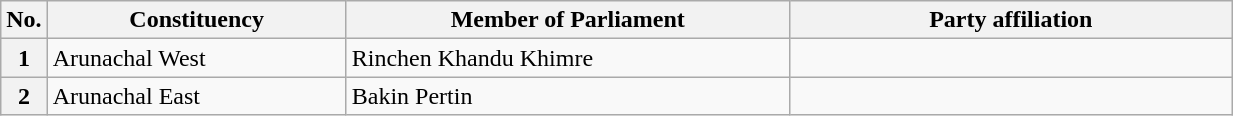<table class="wikitable sortable">
<tr style="text-align:center;">
<th>No.</th>
<th style="width:12em">Constituency</th>
<th style="width:18em">Member of Parliament</th>
<th colspan="2" style="width:18em">Party affiliation</th>
</tr>
<tr>
<th>1</th>
<td>Arunachal West</td>
<td>Rinchen Khandu Khimre</td>
<td></td>
</tr>
<tr>
<th>2</th>
<td>Arunachal East</td>
<td>Bakin Pertin</td>
<td></td>
</tr>
</table>
